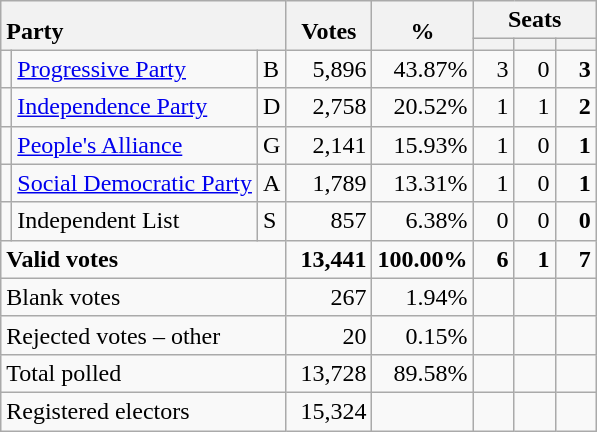<table class="wikitable" border="1" style="text-align:right;">
<tr>
<th style="text-align:left;" valign=bottom rowspan=2 colspan=3>Party</th>
<th align=center valign=bottom rowspan=2 width="50">Votes</th>
<th align=center valign=bottom rowspan=2 width="50">%</th>
<th colspan=3>Seats</th>
</tr>
<tr>
<th align=center valign=bottom width="20"><small></small></th>
<th align=center valign=bottom width="20"><small><a href='#'></a></small></th>
<th align=center valign=bottom width="20"><small></small></th>
</tr>
<tr>
<td></td>
<td align=left><a href='#'>Progressive Party</a></td>
<td align=left>B</td>
<td>5,896</td>
<td>43.87%</td>
<td>3</td>
<td>0</td>
<td><strong>3</strong></td>
</tr>
<tr>
<td></td>
<td align=left><a href='#'>Independence Party</a></td>
<td align=left>D</td>
<td>2,758</td>
<td>20.52%</td>
<td>1</td>
<td>1</td>
<td><strong>2</strong></td>
</tr>
<tr>
<td></td>
<td align=left><a href='#'>People's Alliance</a></td>
<td align=left>G</td>
<td>2,141</td>
<td>15.93%</td>
<td>1</td>
<td>0</td>
<td><strong>1</strong></td>
</tr>
<tr>
<td></td>
<td align=left><a href='#'>Social Democratic Party</a></td>
<td align=left>A</td>
<td>1,789</td>
<td>13.31%</td>
<td>1</td>
<td>0</td>
<td><strong>1</strong></td>
</tr>
<tr>
<td></td>
<td align=left>Independent List</td>
<td align=left>S</td>
<td>857</td>
<td>6.38%</td>
<td>0</td>
<td>0</td>
<td><strong>0</strong></td>
</tr>
<tr style="font-weight:bold">
<td align=left colspan=3>Valid votes</td>
<td>13,441</td>
<td>100.00%</td>
<td>6</td>
<td>1</td>
<td>7</td>
</tr>
<tr>
<td align=left colspan=3>Blank votes</td>
<td>267</td>
<td>1.94%</td>
<td></td>
<td></td>
<td></td>
</tr>
<tr>
<td align=left colspan=3>Rejected votes – other</td>
<td>20</td>
<td>0.15%</td>
<td></td>
<td></td>
<td></td>
</tr>
<tr>
<td align=left colspan=3>Total polled</td>
<td>13,728</td>
<td>89.58%</td>
<td></td>
<td></td>
<td></td>
</tr>
<tr>
<td align=left colspan=3>Registered electors</td>
<td>15,324</td>
<td></td>
<td></td>
<td></td>
<td></td>
</tr>
</table>
